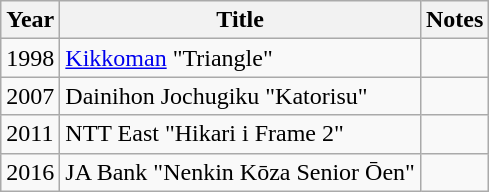<table class="wikitable">
<tr>
<th>Year</th>
<th>Title</th>
<th>Notes</th>
</tr>
<tr>
<td>1998</td>
<td><a href='#'>Kikkoman</a> "Triangle"</td>
<td></td>
</tr>
<tr>
<td>2007</td>
<td>Dainihon Jochugiku "Katorisu"</td>
<td></td>
</tr>
<tr>
<td>2011</td>
<td>NTT East "Hikari i Frame 2"</td>
<td></td>
</tr>
<tr>
<td>2016</td>
<td>JA Bank "Nenkin Kōza Senior Ōen"</td>
<td></td>
</tr>
</table>
